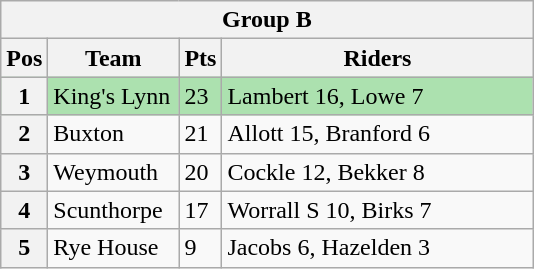<table class="wikitable">
<tr>
<th colspan="4">Group B</th>
</tr>
<tr>
<th width=20>Pos</th>
<th width=80>Team</th>
<th width=20>Pts</th>
<th width=200>Riders</th>
</tr>
<tr style="background:#ACE1AF;">
<th>1</th>
<td>King's Lynn</td>
<td>23</td>
<td>Lambert 16, Lowe 7</td>
</tr>
<tr>
<th>2</th>
<td>Buxton</td>
<td>21</td>
<td>Allott 15, Branford 6</td>
</tr>
<tr>
<th>3</th>
<td>Weymouth</td>
<td>20</td>
<td>Cockle 12, Bekker 8</td>
</tr>
<tr>
<th>4</th>
<td>Scunthorpe</td>
<td>17</td>
<td>Worrall S 10, Birks 7</td>
</tr>
<tr>
<th>5</th>
<td>Rye House</td>
<td>9</td>
<td>Jacobs 6, Hazelden 3</td>
</tr>
</table>
